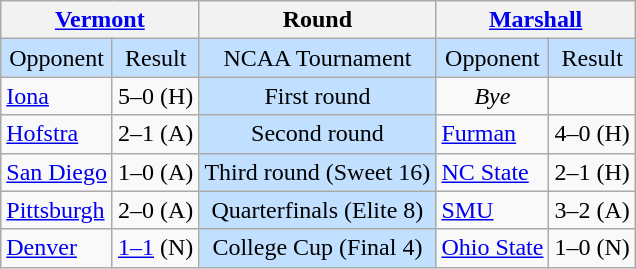<table class="wikitable" style="text-align: center;">
<tr>
<th colspan="2"><a href='#'>Vermont</a> </th>
<th>Round</th>
<th colspan="2"><a href='#'>Marshall</a> </th>
</tr>
<tr bgcolor="#c1e0ff">
<td>Opponent</td>
<td>Result</td>
<td>NCAA Tournament</td>
<td>Opponent</td>
<td>Result</td>
</tr>
<tr>
<td align="left"><a href='#'>Iona</a> </td>
<td>5–0 (H)</td>
<td bgcolor="#c1e0ff">First round</td>
<td><em>Bye</em></td>
<td></td>
</tr>
<tr>
<td align="left"><a href='#'>Hofstra</a> </td>
<td>2–1 (A)</td>
<td bgcolor="#c1e0ff">Second round</td>
<td align="left"><a href='#'>Furman</a> </td>
<td>4–0 (H)</td>
</tr>
<tr>
<td align="left"><a href='#'>San Diego</a> </td>
<td>1–0 (A)</td>
<td bgcolor="#c1e0ff">Third round (Sweet 16)</td>
<td align="left"><a href='#'>NC State</a> </td>
<td>2–1 (H)</td>
</tr>
<tr>
<td align="left"><a href='#'>Pittsburgh</a> </td>
<td>2–0 (A)</td>
<td bgcolor="#c1e0ff">Quarterfinals (Elite 8)</td>
<td align="left"><a href='#'>SMU</a> </td>
<td>3–2 (A)</td>
</tr>
<tr>
<td align="left"><a href='#'>Denver</a> </td>
<td><a href='#'>1–1</a>   (N)</td>
<td bgcolor="#c1e0ff">College Cup (Final 4)</td>
<td align="left"><a href='#'>Ohio State</a> </td>
<td>1–0 (N)</td>
</tr>
</table>
